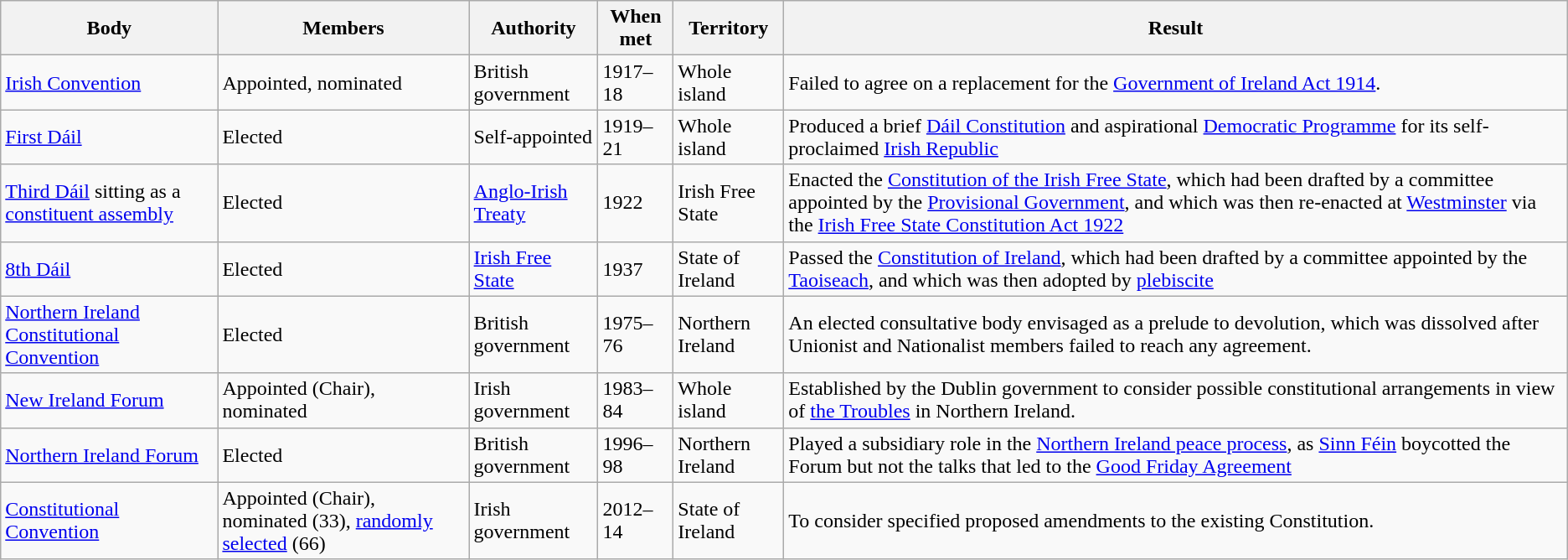<table class="wikitable sortable">
<tr>
<th>Body</th>
<th>Members</th>
<th>Authority</th>
<th>When met</th>
<th>Territory</th>
<th class="unsortable">Result</th>
</tr>
<tr>
<td><a href='#'>Irish Convention</a></td>
<td>Appointed, nominated</td>
<td>British government</td>
<td>1917–18</td>
<td>Whole island</td>
<td>Failed to agree on a replacement for the <a href='#'>Government of Ireland Act 1914</a>.</td>
</tr>
<tr>
<td><a href='#'>First Dáil</a></td>
<td>Elected</td>
<td>Self-appointed</td>
<td>1919–21</td>
<td>Whole island</td>
<td>Produced a brief <a href='#'>Dáil Constitution</a> and aspirational <a href='#'>Democratic Programme</a> for its self-proclaimed <a href='#'>Irish Republic</a></td>
</tr>
<tr>
<td><a href='#'>Third Dáil</a> sitting as a <a href='#'>constituent assembly</a></td>
<td>Elected</td>
<td><a href='#'>Anglo-Irish Treaty</a></td>
<td>1922</td>
<td>Irish Free State</td>
<td>Enacted the <a href='#'>Constitution of the Irish Free State</a>, which had been drafted by a committee appointed by the <a href='#'>Provisional Government</a>, and which was then re-enacted at <a href='#'>Westminster</a> via the <a href='#'>Irish Free State Constitution Act 1922</a></td>
</tr>
<tr>
<td><a href='#'>8th Dáil</a></td>
<td>Elected</td>
<td><a href='#'>Irish Free State</a></td>
<td>1937</td>
<td>State of Ireland</td>
<td>Passed the <a href='#'>Constitution of Ireland</a>, which had been drafted by a committee appointed by the <a href='#'>Taoiseach</a>, and which was then adopted by <a href='#'>plebiscite</a></td>
</tr>
<tr>
<td><a href='#'>Northern Ireland Constitutional Convention</a></td>
<td>Elected</td>
<td>British government</td>
<td>1975–76</td>
<td>Northern Ireland</td>
<td>An elected consultative body envisaged as a prelude to devolution, which was dissolved after Unionist and Nationalist members failed to reach any agreement.</td>
</tr>
<tr>
<td><a href='#'>New Ireland Forum</a></td>
<td>Appointed (Chair), nominated</td>
<td>Irish government</td>
<td>1983–84</td>
<td>Whole island</td>
<td>Established by the Dublin government to consider possible constitutional arrangements in view of <a href='#'>the Troubles</a> in Northern Ireland.</td>
</tr>
<tr>
<td><a href='#'>Northern Ireland Forum</a></td>
<td>Elected</td>
<td>British government</td>
<td>1996–98</td>
<td>Northern Ireland</td>
<td>Played a subsidiary role in the <a href='#'>Northern Ireland peace process</a>, as <a href='#'>Sinn Féin</a> boycotted the Forum but not the talks that led to the <a href='#'>Good Friday Agreement</a></td>
</tr>
<tr>
<td><a href='#'>Constitutional Convention</a></td>
<td>Appointed (Chair), nominated (33), <a href='#'>randomly selected</a> (66)</td>
<td>Irish government</td>
<td>2012–14</td>
<td>State of Ireland</td>
<td>To consider specified proposed amendments to the existing Constitution.</td>
</tr>
</table>
